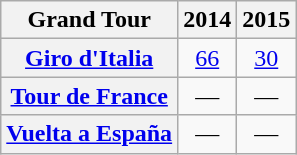<table class="wikitable plainrowheaders">
<tr>
<th>Grand Tour</th>
<th scope="col">2014</th>
<th scope="col">2015</th>
</tr>
<tr style="text-align:center;">
<th scope="row"> <a href='#'>Giro d'Italia</a></th>
<td style="text-align:center;"><a href='#'>66</a></td>
<td style="text-align:center;"><a href='#'>30</a></td>
</tr>
<tr style="text-align:center;">
<th scope="row"> <a href='#'>Tour de France</a></th>
<td>—</td>
<td>—</td>
</tr>
<tr style="text-align:center;">
<th scope="row"> <a href='#'>Vuelta a España</a></th>
<td>—</td>
<td>—</td>
</tr>
</table>
